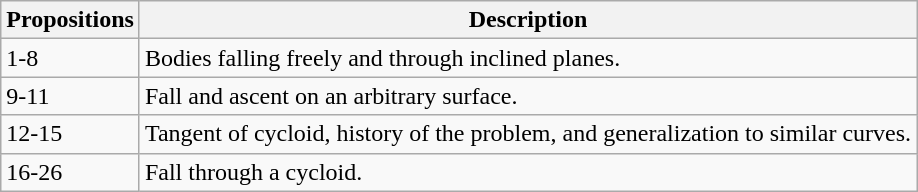<table class="wikitable">
<tr>
<th>Propositions</th>
<th>Description</th>
</tr>
<tr>
<td>1-8</td>
<td>Bodies falling freely and through inclined planes.</td>
</tr>
<tr>
<td>9-11</td>
<td>Fall and ascent on an arbitrary surface.</td>
</tr>
<tr>
<td>12-15</td>
<td>Tangent of cycloid, history of the problem, and generalization to similar curves.</td>
</tr>
<tr>
<td>16-26</td>
<td>Fall through a cycloid.</td>
</tr>
</table>
